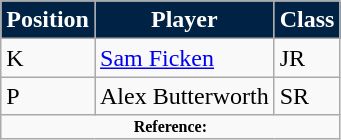<table class="wikitable">
<tr>
<th style="background:#024; color:#fff;">Position</th>
<th style="background:#024; color:#fff;">Player</th>
<th style="background:#024; color:#fff;">Class</th>
</tr>
<tr>
<td>K</td>
<td><a href='#'>Sam Ficken</a></td>
<td>JR</td>
</tr>
<tr>
<td>P</td>
<td>Alex Butterworth</td>
<td>SR</td>
</tr>
<tr>
<td colspan="3"  style="font-size:8pt; text-align:center;"><strong>Reference:</strong></td>
</tr>
</table>
